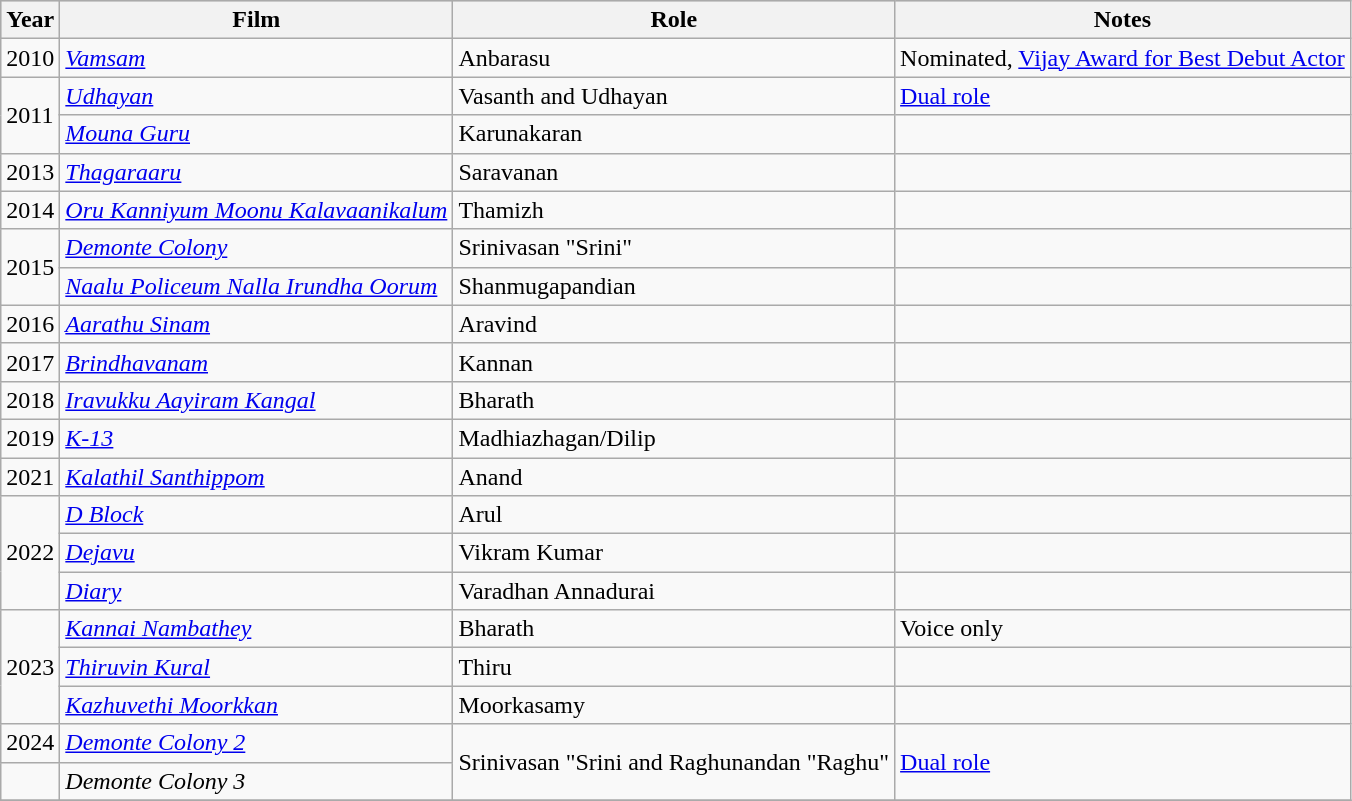<table class="wikitable sortable">
<tr style="background:#ccc; text-align:center;">
<th>Year</th>
<th>Film</th>
<th>Role</th>
<th>Notes</th>
</tr>
<tr>
<td>2010</td>
<td><em><a href='#'>Vamsam</a></em></td>
<td>Anbarasu</td>
<td>Nominated, <a href='#'>Vijay Award for Best Debut Actor</a></td>
</tr>
<tr>
<td rowspan=2>2011</td>
<td><em><a href='#'>Udhayan</a></em></td>
<td>Vasanth and Udhayan</td>
<td><a href='#'>Dual role</a></td>
</tr>
<tr>
<td><em><a href='#'>Mouna Guru</a></em></td>
<td>Karunakaran</td>
<td></td>
</tr>
<tr>
<td>2013</td>
<td><em><a href='#'>Thagaraaru</a></em></td>
<td>Saravanan</td>
<td></td>
</tr>
<tr>
<td>2014</td>
<td><em><a href='#'>Oru Kanniyum Moonu Kalavaanikalum</a></em></td>
<td>Thamizh</td>
<td></td>
</tr>
<tr>
<td rowspan=2>2015</td>
<td><em><a href='#'>Demonte Colony</a></em></td>
<td>Srinivasan "Srini"</td>
<td></td>
</tr>
<tr>
<td><em><a href='#'>Naalu Policeum Nalla Irundha Oorum</a></em></td>
<td>Shanmugapandian</td>
<td></td>
</tr>
<tr>
<td>2016</td>
<td><em><a href='#'>Aarathu Sinam</a></em></td>
<td>Aravind</td>
<td></td>
</tr>
<tr>
<td>2017</td>
<td><em><a href='#'>Brindhavanam</a></em></td>
<td>Kannan</td>
<td></td>
</tr>
<tr>
<td>2018</td>
<td><em><a href='#'>Iravukku Aayiram Kangal</a></em></td>
<td>Bharath</td>
<td></td>
</tr>
<tr>
<td>2019</td>
<td><em><a href='#'>K-13</a></em></td>
<td>Madhiazhagan/Dilip</td>
<td></td>
</tr>
<tr>
<td>2021</td>
<td><em><a href='#'>Kalathil Santhippom</a></em></td>
<td>Anand</td>
<td></td>
</tr>
<tr>
<td rowspan="3">2022</td>
<td><em><a href='#'>D Block</a></em></td>
<td>Arul</td>
<td></td>
</tr>
<tr>
<td><em><a href='#'>Dejavu</a></em></td>
<td>Vikram Kumar</td>
<td></td>
</tr>
<tr>
<td><em><a href='#'>Diary</a></em></td>
<td>Varadhan Annadurai</td>
<td></td>
</tr>
<tr>
<td rowspan="3">2023</td>
<td><em><a href='#'>Kannai Nambathey</a></em></td>
<td>Bharath</td>
<td>Voice only</td>
</tr>
<tr>
<td><em><a href='#'>Thiruvin Kural</a></em></td>
<td>Thiru</td>
<td></td>
</tr>
<tr>
<td><em><a href='#'>Kazhuvethi Moorkkan</a></em></td>
<td>Moorkasamy</td>
<td></td>
</tr>
<tr>
<td rowspan="1">2024</td>
<td><em><a href='#'>Demonte Colony 2</a></em></td>
<td rowspan="2">Srinivasan "Srini and Raghunandan "Raghu"</td>
<td rowspan="2"><a href='#'>Dual role</a></td>
</tr>
<tr>
<td></td>
<td><em>Demonte Colony 3</em></td>
</tr>
<tr>
</tr>
</table>
